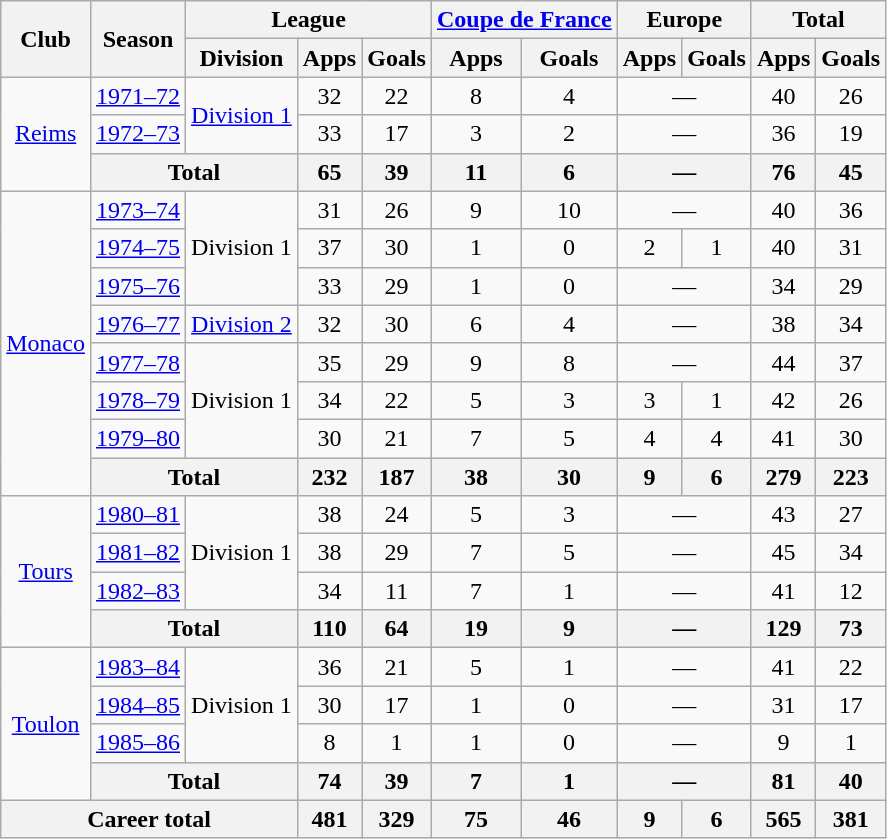<table class=wikitable style=text-align:center>
<tr>
<th rowspan=2>Club</th>
<th rowspan=2>Season</th>
<th colspan=3>League</th>
<th colspan=2><a href='#'>Coupe de France</a></th>
<th colspan=2>Europe</th>
<th colspan=2>Total</th>
</tr>
<tr>
<th>Division</th>
<th>Apps</th>
<th>Goals</th>
<th>Apps</th>
<th>Goals</th>
<th>Apps</th>
<th>Goals</th>
<th>Apps</th>
<th>Goals</th>
</tr>
<tr>
<td rowspan=3><a href='#'>Reims</a></td>
<td><a href='#'>1971–72</a></td>
<td rowspan=2><a href='#'>Division 1</a></td>
<td>32</td>
<td>22</td>
<td>8</td>
<td>4</td>
<td colspan="2">—</td>
<td>40</td>
<td>26</td>
</tr>
<tr>
<td><a href='#'>1972–73</a></td>
<td>33</td>
<td>17</td>
<td>3</td>
<td>2</td>
<td colspan="2">—</td>
<td>36</td>
<td>19</td>
</tr>
<tr>
<th colspan=2>Total</th>
<th>65</th>
<th>39</th>
<th>11</th>
<th>6</th>
<th colspan="2">—</th>
<th>76</th>
<th>45</th>
</tr>
<tr>
<td rowspan=8><a href='#'>Monaco</a></td>
<td><a href='#'>1973–74</a></td>
<td rowspan=3>Division 1</td>
<td>31</td>
<td>26</td>
<td>9</td>
<td>10</td>
<td colspan="2">—</td>
<td>40</td>
<td>36</td>
</tr>
<tr>
<td><a href='#'>1974–75</a></td>
<td>37</td>
<td>30</td>
<td>1</td>
<td>0</td>
<td>2</td>
<td>1</td>
<td>40</td>
<td>31</td>
</tr>
<tr>
<td><a href='#'>1975–76</a></td>
<td>33</td>
<td>29</td>
<td>1</td>
<td>0</td>
<td colspan="2">—</td>
<td>34</td>
<td>29</td>
</tr>
<tr>
<td><a href='#'>1976–77</a></td>
<td><a href='#'>Division 2</a></td>
<td>32</td>
<td>30</td>
<td>6</td>
<td>4</td>
<td colspan="2">—</td>
<td>38</td>
<td>34</td>
</tr>
<tr>
<td><a href='#'>1977–78</a></td>
<td rowspan=3>Division 1</td>
<td>35</td>
<td>29</td>
<td>9</td>
<td>8</td>
<td colspan="2">—</td>
<td>44</td>
<td>37</td>
</tr>
<tr>
<td><a href='#'>1978–79</a></td>
<td>34</td>
<td>22</td>
<td>5</td>
<td>3</td>
<td>3</td>
<td>1</td>
<td>42</td>
<td>26</td>
</tr>
<tr>
<td><a href='#'>1979–80</a></td>
<td>30</td>
<td>21</td>
<td>7</td>
<td>5</td>
<td>4</td>
<td>4</td>
<td>41</td>
<td>30</td>
</tr>
<tr>
<th colspan=2>Total</th>
<th>232</th>
<th>187</th>
<th>38</th>
<th>30</th>
<th>9</th>
<th>6</th>
<th>279</th>
<th>223</th>
</tr>
<tr>
<td rowspan=4><a href='#'>Tours</a></td>
<td><a href='#'>1980–81</a></td>
<td rowspan=3>Division 1</td>
<td>38</td>
<td>24</td>
<td>5</td>
<td>3</td>
<td colspan="2">—</td>
<td>43</td>
<td>27</td>
</tr>
<tr>
<td><a href='#'>1981–82</a></td>
<td>38</td>
<td>29</td>
<td>7</td>
<td>5</td>
<td colspan="2">—</td>
<td>45</td>
<td>34</td>
</tr>
<tr>
<td><a href='#'>1982–83</a></td>
<td>34</td>
<td>11</td>
<td>7</td>
<td>1</td>
<td colspan="2">—</td>
<td>41</td>
<td>12</td>
</tr>
<tr>
<th colspan=2>Total</th>
<th>110</th>
<th>64</th>
<th>19</th>
<th>9</th>
<th colspan="2">—</th>
<th>129</th>
<th>73</th>
</tr>
<tr>
<td rowspan=4><a href='#'>Toulon</a></td>
<td><a href='#'>1983–84</a></td>
<td rowspan=3>Division 1</td>
<td>36</td>
<td>21</td>
<td>5</td>
<td>1</td>
<td colspan="2">—</td>
<td>41</td>
<td>22</td>
</tr>
<tr>
<td><a href='#'>1984–85</a></td>
<td>30</td>
<td>17</td>
<td>1</td>
<td>0</td>
<td colspan="2">—</td>
<td>31</td>
<td>17</td>
</tr>
<tr>
<td><a href='#'>1985–86</a></td>
<td>8</td>
<td>1</td>
<td>1</td>
<td>0</td>
<td colspan="2">—</td>
<td>9</td>
<td>1</td>
</tr>
<tr>
<th colspan=2>Total</th>
<th>74</th>
<th>39</th>
<th>7</th>
<th>1</th>
<th colspan="2">—</th>
<th>81</th>
<th>40</th>
</tr>
<tr>
<th colspan=3>Career total</th>
<th>481</th>
<th>329</th>
<th>75</th>
<th>46</th>
<th>9</th>
<th>6</th>
<th>565</th>
<th>381</th>
</tr>
</table>
